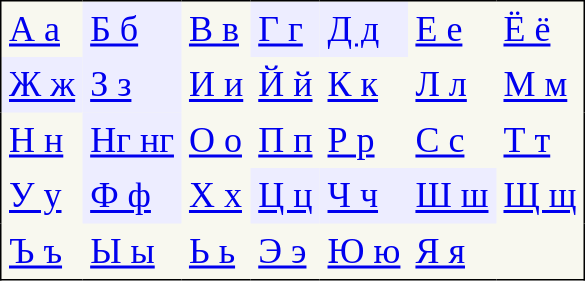<table class=standard cellpadding=5 style="font-family:Ysabeau Infant; font-size:1.5em; border-color:#000000; border-width:1px; border-style:solid; border-collapse:collapse; background-color:#F8F8EF">
<tr>
<td style=«width:3em;»><a href='#'>А а</a></td>
<td style=«width:3em bgcolor="#EDEDFF";»><a href='#'>Б б</a></td>
<td style=«width:3em;»><a href='#'>В в</a></td>
<td style=«width:3em bgcolor="#EDEDFF";»><a href='#'>Г г</a></td>
<td style=«width:3em bgcolor="#EDEDFF";»><a href='#'>Д д</a></td>
<td style=«width:3em;»><a href='#'>Е е</a></td>
<td style=«width:3em;»><a href='#'>Ё ё</a></td>
</tr>
<tr>
<td style=«width:3em bgcolor="#EDEDFF";»><a href='#'>Ж ж</a></td>
<td style=«width:3em bgcolor="#EDEDFF";»><a href='#'>З з</a></td>
<td style=«width:3em;»><a href='#'>И и</a></td>
<td style=«width:3em;»><a href='#'>Й й</a></td>
<td style=«width:3em;»><a href='#'>К к</a></td>
<td style=«width:3em;»><a href='#'>Л л</a></td>
<td style=«width:3em;»><a href='#'>М м</a></td>
</tr>
<tr>
<td style=«width:3em;»><a href='#'>Н н</a></td>
<td style=«width:3em bgcolor="#EDEDFF";»><a href='#'>Нг нг</a></td>
<td style=«width:3em;»><a href='#'>О о</a></td>
<td style=«width:3em;»><a href='#'>П п</a></td>
<td style=«width:3em;»><a href='#'>Р р</a></td>
<td style=«width:3em;»><a href='#'>С с</a></td>
<td style=«width:3em;»><a href='#'>Т т</a></td>
</tr>
<tr>
<td style=«width:3em;»><a href='#'>У у</a></td>
<td style=«width:3em bgcolor="#EDEDFF";»><a href='#'>Ф ф</a></td>
<td style=«width:3em;»><a href='#'>Х х</a></td>
<td style=«width:3em bgcolor="#EDEDFF";»><a href='#'>Ц ц</a></td>
<td style=«width:3em bgcolor="#EDEDFF";»><a href='#'>Ч ч</a></td>
<td style=«width:3em bgcolor="#EDEDFF";»><a href='#'>Ш ш</a></td>
<td style=«width:3em;»><a href='#'>Щ щ</a></td>
</tr>
<tr>
<td style=«width:3em;»><a href='#'>Ъ ъ</a></td>
<td style=«width:3em;»><a href='#'>Ы ы</a></td>
<td style=«width:3em;»><a href='#'>Ь ь</a></td>
<td style=«width:3em;»><a href='#'>Э э</a></td>
<td style=«width:3em;»><a href='#'>Ю ю</a></td>
<td style=«width:3em;»><a href='#'>Я я</a></td>
</tr>
</table>
